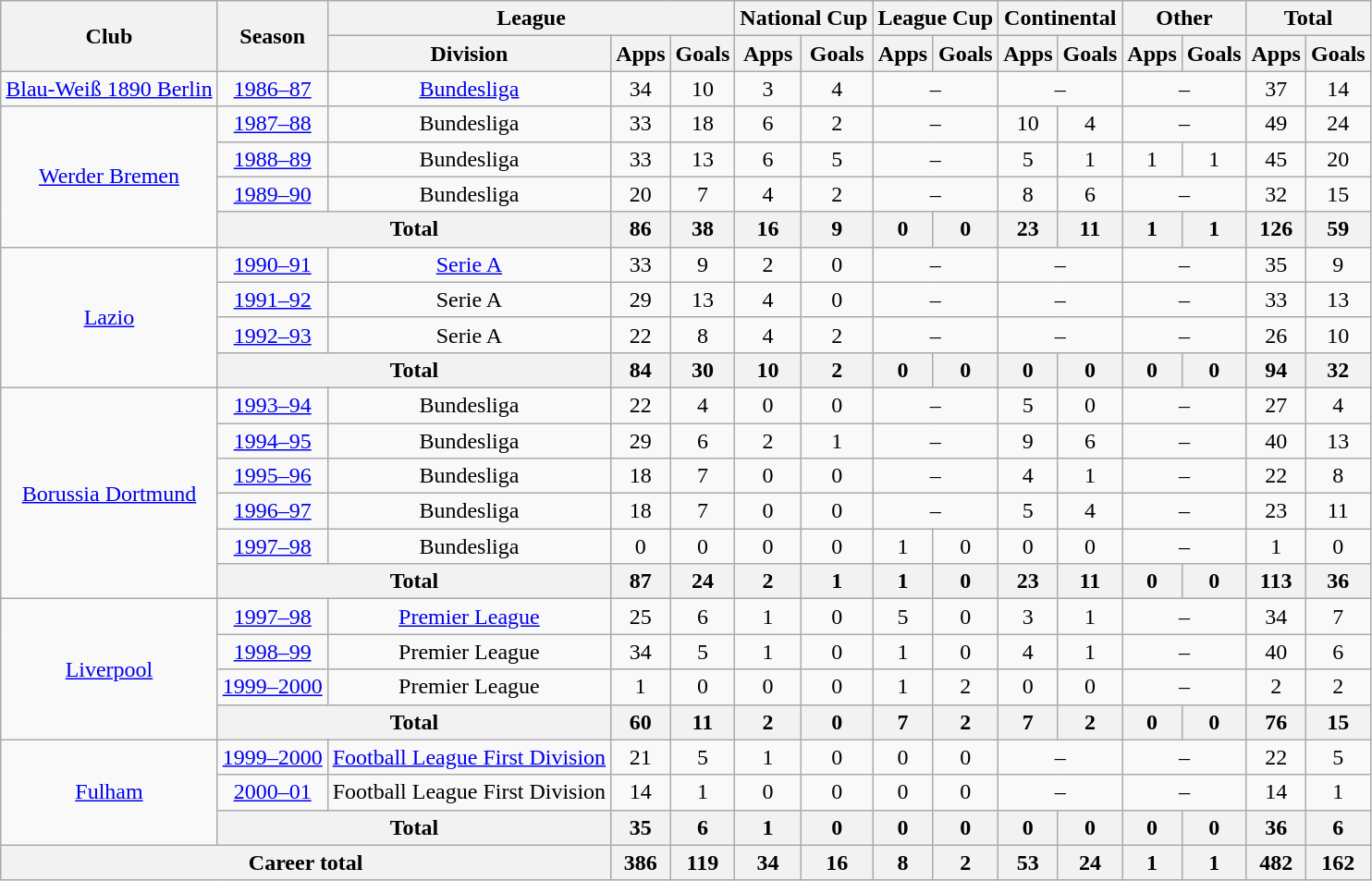<table class="wikitable" style="text-align:center">
<tr>
<th rowspan="2">Club</th>
<th rowspan="2">Season</th>
<th colspan="3">League</th>
<th colspan="2">National Cup</th>
<th colspan="2">League Cup</th>
<th colspan="2">Continental</th>
<th colspan="2">Other</th>
<th colspan="2">Total</th>
</tr>
<tr>
<th>Division</th>
<th>Apps</th>
<th>Goals</th>
<th>Apps</th>
<th>Goals</th>
<th>Apps</th>
<th>Goals</th>
<th>Apps</th>
<th>Goals</th>
<th>Apps</th>
<th>Goals</th>
<th>Apps</th>
<th>Goals</th>
</tr>
<tr>
<td><a href='#'>Blau-Weiß 1890 Berlin</a></td>
<td><a href='#'>1986–87</a></td>
<td><a href='#'>Bundesliga</a></td>
<td>34</td>
<td>10</td>
<td>3</td>
<td>4</td>
<td colspan="2">–</td>
<td colspan="2">–</td>
<td colspan="2">–</td>
<td>37</td>
<td>14</td>
</tr>
<tr>
<td rowspan="4"><a href='#'>Werder Bremen</a></td>
<td><a href='#'>1987–88</a></td>
<td>Bundesliga</td>
<td>33</td>
<td>18</td>
<td>6</td>
<td>2</td>
<td colspan="2">–</td>
<td>10</td>
<td>4</td>
<td colspan="2">–</td>
<td>49</td>
<td>24</td>
</tr>
<tr>
<td><a href='#'>1988–89</a></td>
<td>Bundesliga</td>
<td>33</td>
<td>13</td>
<td>6</td>
<td>5</td>
<td colspan="2">–</td>
<td>5</td>
<td>1</td>
<td>1</td>
<td>1</td>
<td>45</td>
<td>20</td>
</tr>
<tr>
<td><a href='#'>1989–90</a></td>
<td>Bundesliga</td>
<td>20</td>
<td>7</td>
<td>4</td>
<td>2</td>
<td colspan="2">–</td>
<td>8</td>
<td>6</td>
<td colspan="2">–</td>
<td>32</td>
<td>15</td>
</tr>
<tr>
<th colspan="2">Total</th>
<th>86</th>
<th>38</th>
<th>16</th>
<th>9</th>
<th>0</th>
<th>0</th>
<th>23</th>
<th>11</th>
<th>1</th>
<th>1</th>
<th>126</th>
<th>59</th>
</tr>
<tr>
<td rowspan="4"><a href='#'>Lazio</a></td>
<td><a href='#'>1990–91</a></td>
<td><a href='#'>Serie A</a></td>
<td>33</td>
<td>9</td>
<td>2</td>
<td>0</td>
<td colspan="2">–</td>
<td colspan="2">–</td>
<td colspan="2">–</td>
<td>35</td>
<td>9</td>
</tr>
<tr>
<td><a href='#'>1991–92</a></td>
<td>Serie A</td>
<td>29</td>
<td>13</td>
<td>4</td>
<td>0</td>
<td colspan="2">–</td>
<td colspan="2">–</td>
<td colspan="2">–</td>
<td>33</td>
<td>13</td>
</tr>
<tr>
<td><a href='#'>1992–93</a></td>
<td>Serie A</td>
<td>22</td>
<td>8</td>
<td>4</td>
<td>2</td>
<td colspan="2">–</td>
<td colspan="2">–</td>
<td colspan="2">–</td>
<td>26</td>
<td>10</td>
</tr>
<tr>
<th colspan="2">Total</th>
<th>84</th>
<th>30</th>
<th>10</th>
<th>2</th>
<th>0</th>
<th>0</th>
<th>0</th>
<th>0</th>
<th>0</th>
<th>0</th>
<th>94</th>
<th>32</th>
</tr>
<tr>
<td rowspan="6"><a href='#'>Borussia Dortmund</a></td>
<td><a href='#'>1993–94</a></td>
<td>Bundesliga</td>
<td>22</td>
<td>4</td>
<td>0</td>
<td>0</td>
<td colspan="2">–</td>
<td>5</td>
<td>0</td>
<td colspan="2">–</td>
<td>27</td>
<td>4</td>
</tr>
<tr>
<td><a href='#'>1994–95</a></td>
<td>Bundesliga</td>
<td>29</td>
<td>6</td>
<td>2</td>
<td>1</td>
<td colspan="2">–</td>
<td>9</td>
<td>6</td>
<td colspan="2">–</td>
<td>40</td>
<td>13</td>
</tr>
<tr>
<td><a href='#'>1995–96</a></td>
<td>Bundesliga</td>
<td>18</td>
<td>7</td>
<td>0</td>
<td>0</td>
<td colspan="2">–</td>
<td>4</td>
<td>1</td>
<td colspan="2">–</td>
<td>22</td>
<td>8</td>
</tr>
<tr>
<td><a href='#'>1996–97</a></td>
<td>Bundesliga</td>
<td>18</td>
<td>7</td>
<td>0</td>
<td>0</td>
<td colspan="2">–</td>
<td>5</td>
<td>4</td>
<td colspan="2">–</td>
<td>23</td>
<td>11</td>
</tr>
<tr>
<td><a href='#'>1997–98</a></td>
<td>Bundesliga</td>
<td>0</td>
<td>0</td>
<td>0</td>
<td>0</td>
<td>1</td>
<td>0</td>
<td>0</td>
<td>0</td>
<td colspan="2">–</td>
<td>1</td>
<td>0</td>
</tr>
<tr>
<th colspan="2">Total</th>
<th>87</th>
<th>24</th>
<th>2</th>
<th>1</th>
<th>1</th>
<th>0</th>
<th>23</th>
<th>11</th>
<th>0</th>
<th>0</th>
<th>113</th>
<th>36</th>
</tr>
<tr>
<td rowspan="4"><a href='#'>Liverpool</a></td>
<td><a href='#'>1997–98</a></td>
<td><a href='#'>Premier League</a></td>
<td>25</td>
<td>6</td>
<td>1</td>
<td>0</td>
<td>5</td>
<td>0</td>
<td>3</td>
<td>1</td>
<td colspan="2">–</td>
<td>34</td>
<td>7</td>
</tr>
<tr>
<td><a href='#'>1998–99</a></td>
<td>Premier League</td>
<td>34</td>
<td>5</td>
<td>1</td>
<td>0</td>
<td>1</td>
<td>0</td>
<td>4</td>
<td>1</td>
<td colspan="2">–</td>
<td>40</td>
<td>6</td>
</tr>
<tr>
<td><a href='#'>1999–2000</a></td>
<td>Premier League</td>
<td>1</td>
<td>0</td>
<td>0</td>
<td>0</td>
<td>1</td>
<td>2</td>
<td>0</td>
<td>0</td>
<td colspan="2">–</td>
<td>2</td>
<td>2</td>
</tr>
<tr>
<th colspan="2">Total</th>
<th>60</th>
<th>11</th>
<th>2</th>
<th>0</th>
<th>7</th>
<th>2</th>
<th>7</th>
<th>2</th>
<th>0</th>
<th>0</th>
<th>76</th>
<th>15</th>
</tr>
<tr>
<td rowspan="3"><a href='#'>Fulham</a></td>
<td><a href='#'>1999–2000</a></td>
<td><a href='#'>Football League First Division</a></td>
<td>21</td>
<td>5</td>
<td>1</td>
<td>0</td>
<td>0</td>
<td>0</td>
<td colspan="2">–</td>
<td colspan="2">–</td>
<td>22</td>
<td>5</td>
</tr>
<tr>
<td><a href='#'>2000–01</a></td>
<td>Football League First Division</td>
<td>14</td>
<td>1</td>
<td>0</td>
<td>0</td>
<td>0</td>
<td>0</td>
<td colspan="2">–</td>
<td colspan="2">–</td>
<td>14</td>
<td>1</td>
</tr>
<tr>
<th colspan="2">Total</th>
<th>35</th>
<th>6</th>
<th>1</th>
<th>0</th>
<th>0</th>
<th>0</th>
<th>0</th>
<th>0</th>
<th>0</th>
<th>0</th>
<th>36</th>
<th>6</th>
</tr>
<tr>
<th colspan="3">Career total</th>
<th>386</th>
<th>119</th>
<th>34</th>
<th>16</th>
<th>8</th>
<th>2</th>
<th>53</th>
<th>24</th>
<th>1</th>
<th>1</th>
<th>482</th>
<th>162</th>
</tr>
</table>
